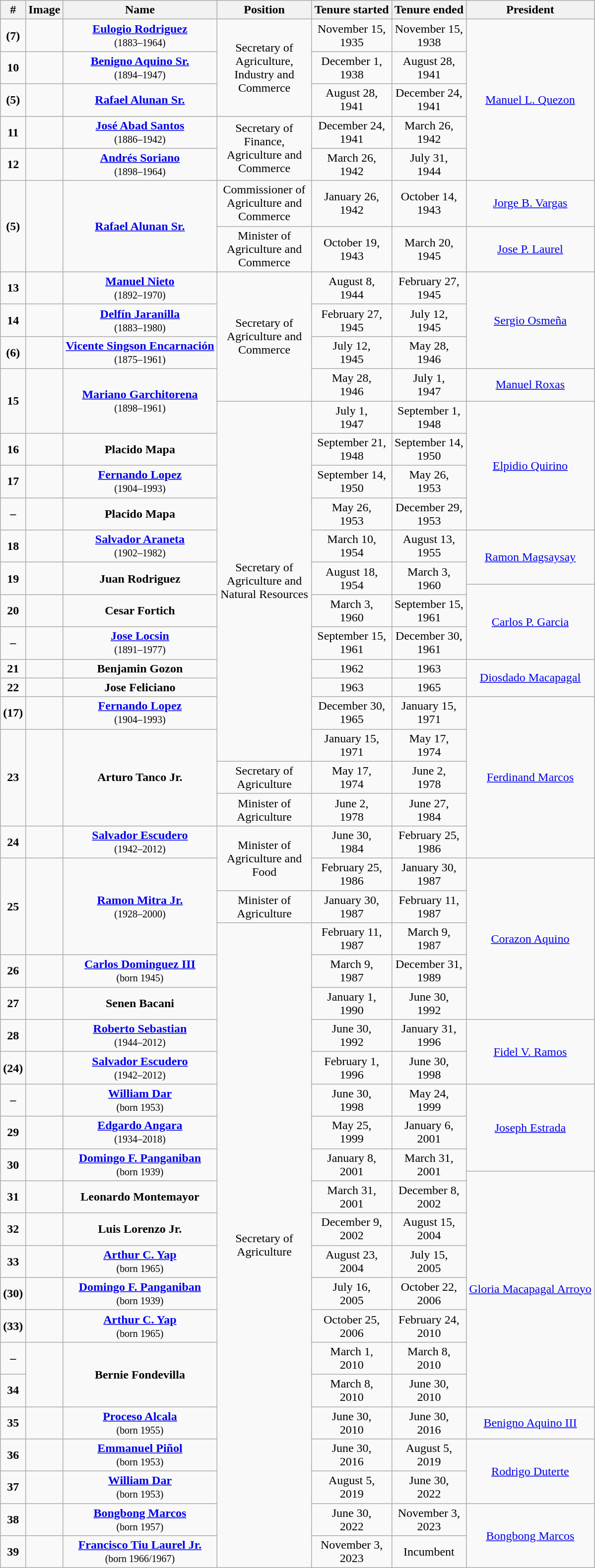<table class="wikitable" style="text-align:center; border:1px #aaf solid;">
<tr>
<th>#</th>
<th>Image</th>
<th>Name</th>
<th width=120px>Position</th>
<th>Tenure started</th>
<th>Tenure ended</th>
<th>President</th>
</tr>
<tr>
<td><strong>(7)</strong></td>
<td></td>
<td><strong><a href='#'>Eulogio Rodriguez</a></strong><br><small>(1883–1964)</small><br></td>
<td rowspan="3">Secretary of Agriculture, Industry and Commerce</td>
<td>November 15,<br>1935</td>
<td>November 15,<br>1938</td>
<td rowspan="5"><a href='#'>Manuel L. Quezon</a></td>
</tr>
<tr>
<td><strong>10</strong></td>
<td></td>
<td><strong><a href='#'>Benigno Aquino Sr.</a></strong><br><small>(1894–1947)</small><br></td>
<td>December 1,<br>1938</td>
<td>August 28,<br>1941</td>
</tr>
<tr>
<td><strong>(5)</strong></td>
<td></td>
<td><strong><a href='#'>Rafael Alunan Sr.</a></strong><br></td>
<td>August 28,<br>1941</td>
<td>December 24,<br>1941</td>
</tr>
<tr>
<td><strong>11</strong></td>
<td></td>
<td><strong><a href='#'>José Abad Santos</a></strong><br><small>(1886–1942)</small><br></td>
<td rowspan="2">Secretary of Finance, Agriculture and Commerce</td>
<td>December 24,<br>1941</td>
<td>March 26,<br>1942</td>
</tr>
<tr>
<td><strong>12</strong></td>
<td></td>
<td><strong><a href='#'>Andrés Soriano</a></strong><br><small>(1898–1964)</small><br></td>
<td>March 26,<br>1942</td>
<td>July 31,<br>1944</td>
</tr>
<tr>
<td rowspan="2"><strong>(5)</strong></td>
<td rowspan="2"></td>
<td rowspan="2"><strong><a href='#'>Rafael Alunan Sr.</a></strong><br></td>
<td>Commissioner of Agriculture and Commerce</td>
<td>January 26,<br>1942</td>
<td>October 14,<br>1943</td>
<td><a href='#'>Jorge B. Vargas</a></td>
</tr>
<tr>
<td>Minister of Agriculture and Commerce</td>
<td>October 19,<br>1943</td>
<td>March 20,<br>1945</td>
<td><a href='#'>Jose P. Laurel</a></td>
</tr>
<tr>
<td><strong>13</strong></td>
<td></td>
<td><a href='#'><strong>Manuel Nieto</strong></a><br><small>(1892–1970)</small></td>
<td rowspan="4">Secretary of Agriculture and Commerce</td>
<td>August 8,<br>1944</td>
<td>February 27,<br>1945</td>
<td rowspan="3"><a href='#'>Sergio Osmeña</a></td>
</tr>
<tr>
<td><strong>14</strong></td>
<td></td>
<td><strong><a href='#'>Delfín Jaranilla</a></strong><br><small>(1883–1980)</small></td>
<td>February 27,<br>1945</td>
<td>July 12,<br>1945</td>
</tr>
<tr>
<td><strong>(6)</strong></td>
<td></td>
<td><strong><a href='#'>Vicente Singson Encarnación</a></strong><br><small>(1875–1961)</small><br></td>
<td>July 12,<br>1945</td>
<td>May 28,<br>1946</td>
</tr>
<tr>
<td rowspan="3"><strong>15</strong></td>
<td rowspan="3"></td>
<td rowspan="3"><strong><a href='#'>Mariano Garchitorena</a></strong><br><small>(1898–1961)</small><br></td>
<td>May 28,<br>1946</td>
<td>July 1,<br>1947</td>
<td rowspan="2"><a href='#'>Manuel Roxas</a></td>
</tr>
<tr>
<td rowspan="14">Secretary of Agriculture and Natural Resources</td>
<td rowspan="2">July 1,<br>1947</td>
<td rowspan="2">September 1,<br>1948</td>
</tr>
<tr>
<td rowspan="4"><a href='#'>Elpidio Quirino</a></td>
</tr>
<tr>
<td><strong>16</strong></td>
<td></td>
<td><strong>Placido Mapa</strong><br></td>
<td>September 21,<br>1948</td>
<td>September 14,<br>1950</td>
</tr>
<tr>
<td><strong>17</strong></td>
<td></td>
<td><strong><a href='#'>Fernando Lopez</a></strong><br><small>(1904–1993)</small><br></td>
<td>September 14,<br>1950</td>
<td>May 26,<br>1953</td>
</tr>
<tr>
<td><strong>–</strong></td>
<td></td>
<td><strong>Placido Mapa</strong><br></td>
<td>May 26,<br>1953</td>
<td>December 29,<br>1953</td>
</tr>
<tr>
<td><strong>18</strong></td>
<td></td>
<td><strong><a href='#'>Salvador Araneta</a></strong><br><small>(1902–1982)</small><br></td>
<td>March 10,<br>1954</td>
<td>August 13,<br>1955</td>
<td rowspan="2"><a href='#'>Ramon Magsaysay</a></td>
</tr>
<tr style="height:30px;">
<td rowspan="2"><strong>19</strong></td>
<td rowspan="2"></td>
<td rowspan="2"><strong>Juan Rodriguez</strong></td>
<td rowspan="2">August 18,<br>1954</td>
<td rowspan="2">March 3,<br>1960</td>
</tr>
<tr>
<td rowspan="3"><a href='#'>Carlos P. Garcia</a></td>
</tr>
<tr>
<td><strong>20</strong></td>
<td></td>
<td><strong>Cesar Fortich</strong></td>
<td>March 3,<br>1960</td>
<td>September 15,<br>1961</td>
</tr>
<tr>
<td><strong>–</strong></td>
<td></td>
<td><strong><a href='#'>Jose Locsin</a></strong><br><small>(1891–1977)</small></td>
<td>September 15,<br>1961</td>
<td>December 30,<br>1961</td>
</tr>
<tr>
<td><strong>21</strong></td>
<td></td>
<td><strong>Benjamin Gozon</strong></td>
<td>1962</td>
<td>1963</td>
<td rowspan="2"><a href='#'>Diosdado Macapagal</a></td>
</tr>
<tr>
<td><strong>22</strong></td>
<td></td>
<td><strong>Jose Feliciano</strong></td>
<td>1963</td>
<td>1965</td>
</tr>
<tr>
<td><strong>(17)</strong></td>
<td></td>
<td><strong><a href='#'>Fernando Lopez</a></strong><br><small>(1904–1993)</small><br></td>
<td>December 30,<br>1965</td>
<td>January 15,<br>1971</td>
<td rowspan="5"><a href='#'>Ferdinand Marcos</a></td>
</tr>
<tr>
<td rowspan="3"><strong>23</strong></td>
<td rowspan="3"></td>
<td rowspan="3"><strong>Arturo Tanco Jr.</strong><br></td>
<td>January 15,<br>1971</td>
<td>May 17,<br>1974</td>
</tr>
<tr>
<td>Secretary of Agriculture</td>
<td>May 17,<br>1974</td>
<td>June 2,<br>1978</td>
</tr>
<tr>
<td>Minister of Agriculture</td>
<td>June 2,<br>1978</td>
<td>June 27,<br>1984</td>
</tr>
<tr>
<td><strong>24</strong></td>
<td></td>
<td><strong><a href='#'>Salvador Escudero</a></strong><br><small>(1942–2012)</small></td>
<td rowspan="2">Minister of Agriculture and Food</td>
<td>June 30,<br>1984</td>
<td>February 25,<br>1986</td>
</tr>
<tr>
<td rowspan="3"><strong>25</strong></td>
<td rowspan="3"></td>
<td rowspan="3"><strong><a href='#'>Ramon Mitra Jr.</a></strong><br><small>(1928–2000)</small></td>
<td>February 25,<br>1986</td>
<td>January 30,<br>1987</td>
<td rowspan="5"><a href='#'>Corazon Aquino</a></td>
</tr>
<tr>
<td>Minister of Agriculture</td>
<td>January 30,<br>1987</td>
<td>February 11,<br>1987</td>
</tr>
<tr>
<td rowspan="21">Secretary of Agriculture</td>
<td>February 11,<br>1987</td>
<td>March 9,<br>1987</td>
</tr>
<tr>
<td><strong>26</strong></td>
<td></td>
<td><strong><a href='#'>Carlos Dominguez III</a></strong><br><small>(born 1945)</small></td>
<td>March 9,<br>1987</td>
<td>December 31,<br>1989</td>
</tr>
<tr>
<td><strong>27</strong></td>
<td></td>
<td><strong>Senen Bacani</strong></td>
<td>January 1,<br>1990</td>
<td>June 30,<br>1992</td>
</tr>
<tr>
<td><strong>28</strong></td>
<td></td>
<td><strong><a href='#'>Roberto Sebastian</a></strong><br><small>(1944–2012)</small></td>
<td>June 30,<br>1992</td>
<td>January 31,<br>1996</td>
<td rowspan="2"><a href='#'>Fidel V. Ramos</a></td>
</tr>
<tr>
<td><strong>(24)</strong></td>
<td></td>
<td><strong><a href='#'>Salvador Escudero</a></strong><br><small>(1942–2012)</small></td>
<td>February 1,<br>1996</td>
<td>June 30,<br>1998</td>
</tr>
<tr>
<td><strong>–</strong></td>
<td></td>
<td><strong><a href='#'>William Dar</a></strong><br><small>(born 1953)</small></td>
<td>June 30,<br>1998</td>
<td>May 24,<br>1999</td>
<td rowspan="3"><a href='#'>Joseph Estrada</a></td>
</tr>
<tr>
<td><strong>29</strong></td>
<td></td>
<td><strong><a href='#'>Edgardo Angara</a></strong><br><small>(1934–2018)</small></td>
<td>May 25,<br>1999</td>
<td>January 6,<br>2001</td>
</tr>
<tr style="height:30px;">
<td rowspan="2"><strong>30</strong></td>
<td rowspan="2"></td>
<td rowspan="2"><strong><a href='#'>Domingo F. Panganiban</a></strong><br><small>(born 1939)</small></td>
<td rowspan="2">January 8,<br>2001</td>
<td rowspan="2">March 31,<br>2001</td>
</tr>
<tr>
<td rowspan="8"><a href='#'>Gloria Macapagal Arroyo</a></td>
</tr>
<tr>
<td><strong>31</strong></td>
<td></td>
<td><strong>Leonardo Montemayor</strong></td>
<td>March 31,<br>2001</td>
<td>December 8,<br>2002</td>
</tr>
<tr>
<td><strong>32</strong></td>
<td></td>
<td><strong>Luis Lorenzo Jr.</strong></td>
<td>December 9,<br>2002</td>
<td>August 15,<br>2004</td>
</tr>
<tr>
<td><strong>33</strong></td>
<td></td>
<td><strong><a href='#'>Arthur C. Yap</a></strong><br><small>(born 1965)</small><br></td>
<td>August 23,<br>2004</td>
<td>July 15,<br>2005</td>
</tr>
<tr>
<td><strong>(30)</strong></td>
<td></td>
<td><strong><a href='#'>Domingo F. Panganiban</a></strong><br><small>(born 1939)</small></td>
<td>July 16,<br>2005</td>
<td>October 22,<br>2006</td>
</tr>
<tr>
<td><strong>(33)</strong></td>
<td></td>
<td><strong><a href='#'>Arthur C. Yap</a></strong><br><small>(born 1965)</small><br></td>
<td>October 25,<br>2006</td>
<td>February 24,<br>2010</td>
</tr>
<tr>
<td><strong>–</strong></td>
<td rowspan="2"></td>
<td rowspan="2"><strong>Bernie Fondevilla</strong><br></td>
<td>March 1,<br>2010</td>
<td>March 8,<br>2010</td>
</tr>
<tr>
<td><strong>34</strong></td>
<td>March 8,<br>2010</td>
<td>June 30,<br>2010</td>
</tr>
<tr>
<td><strong>35</strong></td>
<td></td>
<td><strong><a href='#'>Proceso Alcala</a></strong><br><small>(born 1955)</small><br></td>
<td>June 30,<br>2010</td>
<td>June 30,<br>2016</td>
<td><a href='#'>Benigno Aquino III</a></td>
</tr>
<tr>
<td><strong>36</strong></td>
<td></td>
<td><strong><a href='#'>Emmanuel Piñol</a></strong><br><small>(born 1953)</small><br></td>
<td>June 30,<br>2016</td>
<td>August 5,<br>2019</td>
<td rowspan="2"><a href='#'>Rodrigo Duterte</a></td>
</tr>
<tr>
<td><strong>37</strong></td>
<td></td>
<td><strong><a href='#'>William Dar</a></strong><br><small>(born 1953)</small><br></td>
<td>August 5,<br>2019</td>
<td>June 30,<br>2022</td>
</tr>
<tr>
<td><strong>38</strong></td>
<td></td>
<td><strong><a href='#'>Bongbong Marcos</a></strong><br><small>(born 1957)</small></td>
<td>June 30,<br>2022</td>
<td>November 3,<br>2023</td>
<td rowspan="2"><a href='#'>Bongbong Marcos</a></td>
</tr>
<tr>
<td><strong>39</strong></td>
<td></td>
<td><strong><a href='#'>Francisco Tiu Laurel Jr.</a></strong><br><small>(born 1966/1967)</small></td>
<td>November 3,<br>2023</td>
<td>Incumbent</td>
</tr>
</table>
